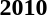<table>
<tr>
<td><strong>2010</strong><br></td>
</tr>
</table>
